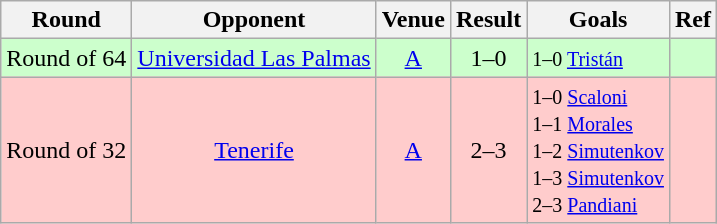<table class="wikitable" style="font-size:100%; text-align:center">
<tr>
<th>Round</th>
<th>Opponent</th>
<th>Venue</th>
<th>Result</th>
<th>Goals</th>
<th>Ref</th>
</tr>
<tr bgcolor= CCFFCC>
<td>Round of 64</td>
<td><a href='#'>Universidad Las Palmas</a></td>
<td><a href='#'>A</a></td>
<td>1–0</td>
<td align="left"><small>1–0  <a href='#'>Tristán</a></small></td>
<td></td>
</tr>
<tr bgcolor= FFCCCC>
<td>Round of 32</td>
<td><a href='#'>Tenerife</a></td>
<td><a href='#'>A</a></td>
<td>2–3</td>
<td align="left"><small>1–0  <a href='#'>Scaloni</a><br>1–1  <a href='#'>Morales</a><br>1–2  <a href='#'>Simutenkov</a><br>1–3  <a href='#'>Simutenkov</a><br>2–3  <a href='#'>Pandiani</a></small></td>
<td></td>
</tr>
</table>
